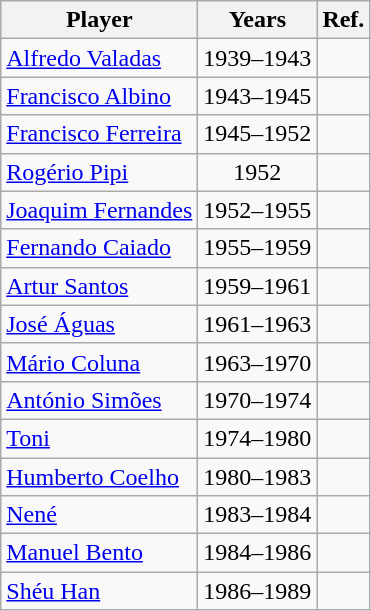<table class="wikitable">
<tr>
<th style="text-align:center">Player</th>
<th style="text-align:center">Years</th>
<th style="text-align:center">Ref.</th>
</tr>
<tr>
<td> <a href='#'>Alfredo Valadas</a></td>
<td>1939–1943</td>
<td></td>
</tr>
<tr>
<td> <a href='#'>Francisco Albino</a></td>
<td>1943–1945</td>
<td></td>
</tr>
<tr>
<td> <a href='#'>Francisco Ferreira</a></td>
<td>1945–1952</td>
<td></td>
</tr>
<tr>
<td> <a href='#'>Rogério Pipi</a></td>
<td align=center>1952</td>
<td></td>
</tr>
<tr>
<td> <a href='#'>Joaquim Fernandes</a></td>
<td>1952–1955</td>
<td></td>
</tr>
<tr>
<td> <a href='#'>Fernando Caiado</a></td>
<td>1955–1959</td>
<td></td>
</tr>
<tr>
<td> <a href='#'>Artur Santos</a></td>
<td>1959–1961</td>
<td></td>
</tr>
<tr>
<td> <a href='#'>José Águas</a></td>
<td>1961–1963</td>
<td></td>
</tr>
<tr>
<td> <a href='#'>Mário Coluna</a></td>
<td>1963–1970</td>
<td></td>
</tr>
<tr>
<td> <a href='#'>António Simões</a></td>
<td>1970–1974</td>
<td></td>
</tr>
<tr>
<td> <a href='#'>Toni</a></td>
<td>1974–1980</td>
<td></td>
</tr>
<tr>
<td> <a href='#'>Humberto Coelho</a></td>
<td>1980–1983</td>
<td></td>
</tr>
<tr>
<td> <a href='#'>Nené</a></td>
<td>1983–1984</td>
<td></td>
</tr>
<tr>
<td> <a href='#'>Manuel Bento</a></td>
<td>1984–1986</td>
<td></td>
</tr>
<tr>
<td> <a href='#'>Shéu Han</a></td>
<td>1986–1989</td>
<td></td>
</tr>
</table>
